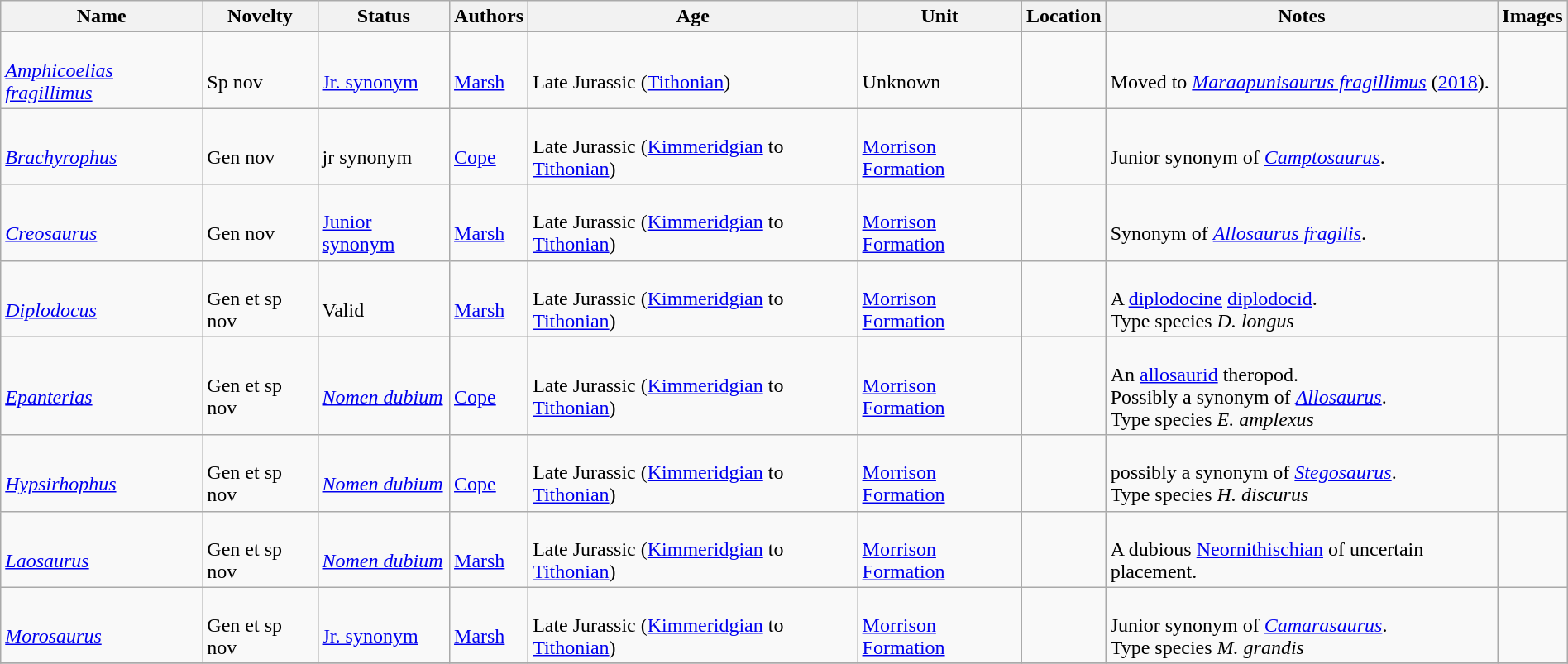<table class="wikitable sortable" align="center" width="100%">
<tr>
<th>Name</th>
<th>Novelty</th>
<th>Status</th>
<th>Authors</th>
<th>Age</th>
<th>Unit</th>
<th>Location</th>
<th>Notes</th>
<th>Images</th>
</tr>
<tr>
<td><br><em><a href='#'>Amphicoelias fragillimus</a></em></td>
<td><br>Sp nov</td>
<td><br><a href='#'>Jr. synonym</a></td>
<td><br><a href='#'>Marsh</a></td>
<td><br>Late Jurassic (<a href='#'>Tithonian</a>)</td>
<td><br>Unknown</td>
<td><br></td>
<td><br>Moved to <em><a href='#'>Maraapunisaurus fragillimus</a></em> (<a href='#'>2018</a>).</td>
<td><br></td>
</tr>
<tr>
<td><br><em><a href='#'>Brachyrophus</a></em></td>
<td><br>Gen nov</td>
<td><br>jr synonym</td>
<td><br><a href='#'>Cope</a></td>
<td><br>Late Jurassic (<a href='#'>Kimmeridgian</a> to <a href='#'>Tithonian</a>)</td>
<td><br><a href='#'>Morrison Formation</a></td>
<td><br></td>
<td><br>Junior synonym of <em><a href='#'>Camptosaurus</a></em>.</td>
<td><br></td>
</tr>
<tr>
<td><br><em><a href='#'>Creosaurus</a></em></td>
<td><br>Gen nov</td>
<td><br><a href='#'>Junior synonym</a></td>
<td><br><a href='#'>Marsh</a></td>
<td><br>Late Jurassic (<a href='#'>Kimmeridgian</a> to <a href='#'>Tithonian</a>)</td>
<td><br><a href='#'>Morrison Formation</a></td>
<td><br></td>
<td><br>Synonym of <em><a href='#'>Allosaurus fragilis</a></em>.</td>
<td><br></td>
</tr>
<tr>
<td><br><em><a href='#'>Diplodocus</a></em></td>
<td><br>Gen et sp nov</td>
<td><br>Valid</td>
<td><br><a href='#'>Marsh</a></td>
<td><br>Late Jurassic (<a href='#'>Kimmeridgian</a> to <a href='#'>Tithonian</a>)</td>
<td><br><a href='#'>Morrison Formation</a></td>
<td><br></td>
<td><br>A <a href='#'>diplodocine</a> <a href='#'>diplodocid</a>.<br>Type species <em>D. longus</em></td>
<td><br></td>
</tr>
<tr>
<td><br><em><a href='#'>Epanterias</a></em></td>
<td><br>Gen et sp nov</td>
<td><br><em><a href='#'>Nomen dubium</a></em></td>
<td><br><a href='#'>Cope</a></td>
<td><br>Late Jurassic (<a href='#'>Kimmeridgian</a> to <a href='#'>Tithonian</a>)</td>
<td><br><a href='#'>Morrison Formation</a></td>
<td><br><br></td>
<td><br>An <a href='#'>allosaurid</a> theropod.<br>Possibly a synonym of <em><a href='#'>Allosaurus</a></em>.<br> Type species <em>E. amplexus</em></td>
<td></td>
</tr>
<tr>
<td><br><em><a href='#'>Hypsirhophus</a></em></td>
<td><br>Gen et sp nov</td>
<td><br><em><a href='#'>Nomen dubium</a></em></td>
<td><br><a href='#'>Cope</a></td>
<td><br>Late Jurassic (<a href='#'>Kimmeridgian</a> to <a href='#'>Tithonian</a>)</td>
<td><br><a href='#'>Morrison Formation</a></td>
<td><br><br></td>
<td><br>possibly a synonym of <em><a href='#'>Stegosaurus</a></em>.<br> Type species <em>H. discurus</em></td>
</tr>
<tr>
<td><br><em><a href='#'>Laosaurus</a></em></td>
<td><br>Gen et sp nov</td>
<td><br><em><a href='#'>Nomen dubium</a></em></td>
<td><br><a href='#'>Marsh</a></td>
<td><br>Late Jurassic (<a href='#'>Kimmeridgian</a> to <a href='#'>Tithonian</a>)</td>
<td><br><a href='#'>Morrison Formation</a></td>
<td><br><br></td>
<td><br>A dubious <a href='#'>Neornithischian</a> of uncertain placement.</td>
<td><br></td>
</tr>
<tr>
<td><br><em><a href='#'>Morosaurus</a></em></td>
<td><br>Gen et sp nov</td>
<td><br><a href='#'>Jr. synonym</a></td>
<td><br><a href='#'>Marsh</a></td>
<td><br>Late Jurassic (<a href='#'>Kimmeridgian</a> to <a href='#'>Tithonian</a>)</td>
<td><br><a href='#'>Morrison Formation</a></td>
<td><br><br></td>
<td><br>Junior synonym of <em><a href='#'>Camarasaurus</a></em>.<br> Type species <em>M. grandis</em></td>
<td><br></td>
</tr>
<tr>
</tr>
</table>
